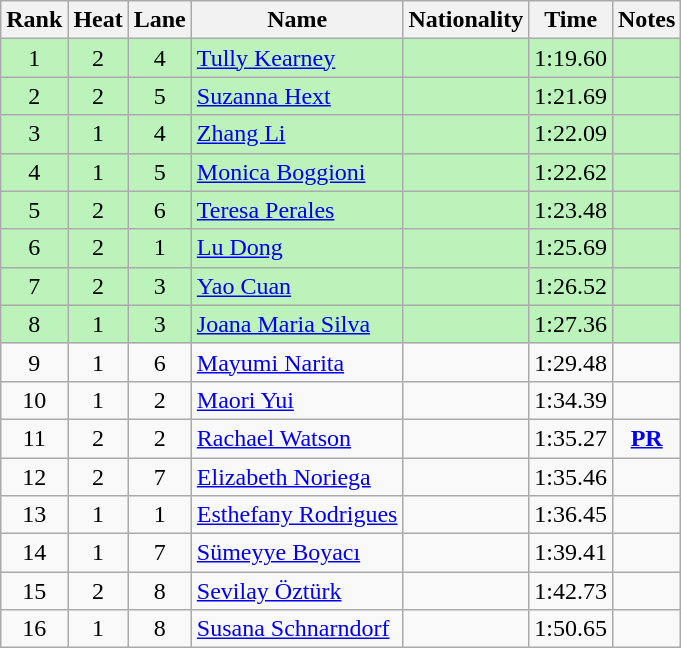<table class="wikitable sortable" style="text-align:center">
<tr>
<th>Rank</th>
<th>Heat</th>
<th>Lane</th>
<th>Name</th>
<th>Nationality</th>
<th>Time</th>
<th>Notes</th>
</tr>
<tr bgcolor=bbf3bb>
<td>1</td>
<td>2</td>
<td>4</td>
<td align=left><a href='#'>Tully Kearney</a></td>
<td align=left></td>
<td>1:19.60</td>
<td></td>
</tr>
<tr bgcolor=bbf3bb>
<td>2</td>
<td>2</td>
<td>5</td>
<td align=left><a href='#'>Suzanna Hext</a></td>
<td align=left></td>
<td>1:21.69</td>
<td></td>
</tr>
<tr bgcolor=bbf3bb>
<td>3</td>
<td>1</td>
<td>4</td>
<td align=left><a href='#'>Zhang Li</a></td>
<td align=left></td>
<td>1:22.09</td>
<td></td>
</tr>
<tr bgcolor=bbf3bb>
<td>4</td>
<td>1</td>
<td>5</td>
<td align=left><a href='#'>Monica Boggioni</a></td>
<td align=left></td>
<td>1:22.62</td>
<td></td>
</tr>
<tr bgcolor=bbf3bb>
<td>5</td>
<td>2</td>
<td>6</td>
<td align=left><a href='#'>Teresa Perales</a></td>
<td align=left></td>
<td>1:23.48</td>
<td></td>
</tr>
<tr bgcolor=bbf3bb>
<td>6</td>
<td>2</td>
<td>1</td>
<td align=left><a href='#'>Lu Dong</a></td>
<td align=left></td>
<td>1:25.69</td>
<td></td>
</tr>
<tr bgcolor=bbf3bb>
<td>7</td>
<td>2</td>
<td>3</td>
<td align=left><a href='#'>Yao Cuan</a></td>
<td align=left></td>
<td>1:26.52</td>
<td></td>
</tr>
<tr bgcolor=bbf3bb>
<td>8</td>
<td>1</td>
<td>3</td>
<td align=left><a href='#'>Joana Maria Silva</a></td>
<td align=left></td>
<td>1:27.36</td>
<td></td>
</tr>
<tr>
<td>9</td>
<td>1</td>
<td>6</td>
<td align=left><a href='#'>Mayumi Narita</a></td>
<td align=left></td>
<td>1:29.48</td>
<td></td>
</tr>
<tr>
<td>10</td>
<td>1</td>
<td>2</td>
<td align=left><a href='#'>Maori Yui</a></td>
<td align=left></td>
<td>1:34.39</td>
<td></td>
</tr>
<tr>
<td>11</td>
<td>2</td>
<td>2</td>
<td align=left><a href='#'>Rachael Watson</a></td>
<td align=left></td>
<td>1:35.27</td>
<td><strong><a href='#'>PR</a></strong></td>
</tr>
<tr>
<td>12</td>
<td>2</td>
<td>7</td>
<td align=left><a href='#'>Elizabeth Noriega</a></td>
<td align=left></td>
<td>1:35.46</td>
<td></td>
</tr>
<tr>
<td>13</td>
<td>1</td>
<td>1</td>
<td align=left><a href='#'>Esthefany Rodrigues</a></td>
<td align=left></td>
<td>1:36.45</td>
<td></td>
</tr>
<tr>
<td>14</td>
<td>1</td>
<td>7</td>
<td align=left><a href='#'>Sümeyye Boyacı</a></td>
<td align=left></td>
<td>1:39.41</td>
<td></td>
</tr>
<tr>
<td>15</td>
<td>2</td>
<td>8</td>
<td align=left><a href='#'>Sevilay Öztürk</a></td>
<td align=left></td>
<td>1:42.73</td>
<td></td>
</tr>
<tr>
<td>16</td>
<td>1</td>
<td>8</td>
<td align=left><a href='#'>Susana Schnarndorf</a></td>
<td align=left></td>
<td>1:50.65</td>
<td></td>
</tr>
</table>
